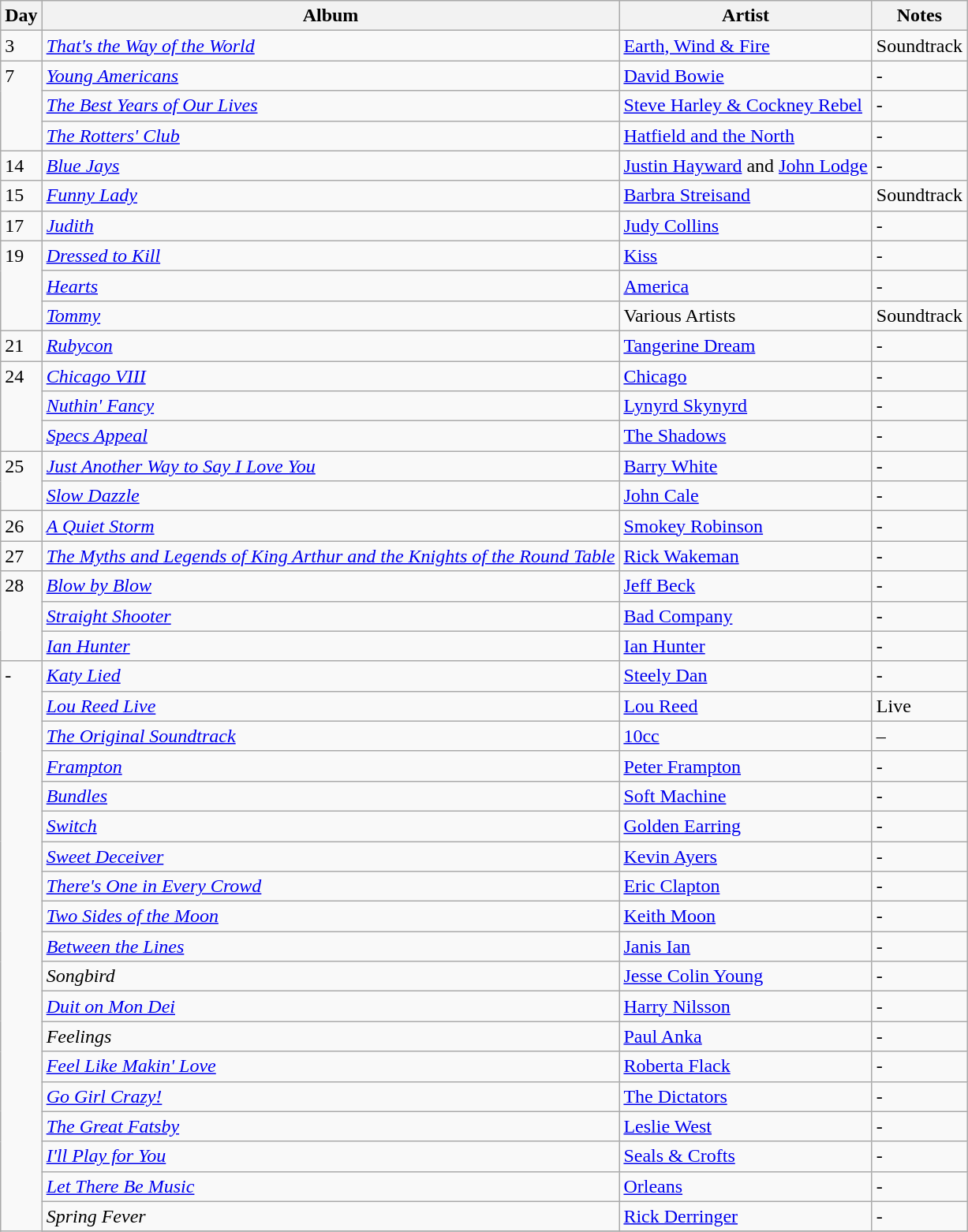<table class="wikitable">
<tr>
<th>Day</th>
<th>Album</th>
<th>Artist</th>
<th>Notes</th>
</tr>
<tr>
<td rowspan="1" valign="top">3</td>
<td><em><a href='#'>That's the Way of the World</a></em></td>
<td><a href='#'>Earth, Wind & Fire</a></td>
<td>Soundtrack</td>
</tr>
<tr>
<td rowspan="3" valign="top">7</td>
<td><em><a href='#'>Young Americans</a></em></td>
<td><a href='#'>David Bowie</a></td>
<td>-</td>
</tr>
<tr>
<td><em><a href='#'>The Best Years of Our Lives</a></em></td>
<td><a href='#'>Steve Harley & Cockney Rebel</a></td>
<td>-</td>
</tr>
<tr>
<td><em><a href='#'>The Rotters' Club</a></em></td>
<td><a href='#'>Hatfield and the North</a></td>
<td>-</td>
</tr>
<tr>
<td rowspan="1" valign="top">14</td>
<td><em><a href='#'>Blue Jays</a></em></td>
<td><a href='#'>Justin Hayward</a> and <a href='#'>John Lodge</a></td>
<td>-</td>
</tr>
<tr>
<td rowspan="1" valign="top">15</td>
<td><em><a href='#'>Funny Lady</a></em></td>
<td><a href='#'>Barbra Streisand</a></td>
<td>Soundtrack</td>
</tr>
<tr>
<td rowspan="1" valign="top">17</td>
<td><em><a href='#'>Judith</a></em></td>
<td><a href='#'>Judy Collins</a></td>
<td>-</td>
</tr>
<tr>
<td rowspan="3" valign="top">19</td>
<td><em><a href='#'>Dressed to Kill</a></em></td>
<td><a href='#'>Kiss</a></td>
<td>-</td>
</tr>
<tr>
<td><em><a href='#'>Hearts</a></em></td>
<td><a href='#'>America</a></td>
<td>-</td>
</tr>
<tr>
<td><em><a href='#'>Tommy</a></em></td>
<td>Various Artists</td>
<td>Soundtrack</td>
</tr>
<tr>
<td rowspan="1" valign="top">21</td>
<td><em><a href='#'>Rubycon</a></em></td>
<td><a href='#'>Tangerine Dream</a></td>
<td>-</td>
</tr>
<tr>
<td rowspan="3" valign="top">24</td>
<td><em><a href='#'>Chicago VIII</a></em></td>
<td><a href='#'>Chicago</a></td>
<td>-</td>
</tr>
<tr>
<td><em><a href='#'>Nuthin' Fancy</a></em></td>
<td><a href='#'>Lynyrd Skynyrd</a></td>
<td>-</td>
</tr>
<tr>
<td><em><a href='#'>Specs Appeal</a></em></td>
<td><a href='#'>The Shadows</a></td>
<td>-</td>
</tr>
<tr>
<td rowspan="2" valign="top">25</td>
<td><em><a href='#'>Just Another Way to Say I Love You</a></em></td>
<td><a href='#'>Barry White</a></td>
<td>-</td>
</tr>
<tr>
<td><em><a href='#'>Slow Dazzle</a></em></td>
<td><a href='#'>John Cale</a></td>
<td>-</td>
</tr>
<tr>
<td rowspan="1" valign="top">26</td>
<td><em><a href='#'>A Quiet Storm</a></em></td>
<td><a href='#'>Smokey Robinson</a></td>
<td>-</td>
</tr>
<tr>
<td rowspan="1" valign="top">27</td>
<td><em><a href='#'>The Myths and Legends of King Arthur and the Knights of the Round Table</a></em></td>
<td><a href='#'>Rick Wakeman</a></td>
<td>-</td>
</tr>
<tr>
<td rowspan="3" valign="top">28</td>
<td><em><a href='#'>Blow by Blow</a></em></td>
<td><a href='#'>Jeff Beck</a></td>
<td>-</td>
</tr>
<tr>
<td><em><a href='#'>Straight Shooter</a></em></td>
<td><a href='#'>Bad Company</a></td>
<td>-</td>
</tr>
<tr>
<td><em><a href='#'>Ian Hunter</a></em></td>
<td><a href='#'>Ian Hunter</a></td>
<td>-</td>
</tr>
<tr>
<td rowspan="22" valign="top">-</td>
<td><em><a href='#'>Katy Lied</a></em></td>
<td><a href='#'>Steely Dan</a></td>
<td>-</td>
</tr>
<tr>
<td><em><a href='#'>Lou Reed Live</a></em></td>
<td><a href='#'>Lou Reed</a></td>
<td>Live</td>
</tr>
<tr>
<td><em><a href='#'>The Original Soundtrack</a></em></td>
<td><a href='#'>10cc</a></td>
<td>–</td>
</tr>
<tr>
<td><em><a href='#'>Frampton</a></em></td>
<td><a href='#'>Peter Frampton</a></td>
<td>-</td>
</tr>
<tr>
<td><em><a href='#'>Bundles</a></em></td>
<td><a href='#'>Soft Machine</a></td>
<td>-</td>
</tr>
<tr>
<td><em><a href='#'>Switch</a></em></td>
<td><a href='#'>Golden Earring</a></td>
<td>-</td>
</tr>
<tr>
<td><em><a href='#'>Sweet Deceiver</a></em></td>
<td><a href='#'>Kevin Ayers</a></td>
<td>-</td>
</tr>
<tr>
<td><em><a href='#'>There's One in Every Crowd</a></em></td>
<td><a href='#'>Eric Clapton</a></td>
<td>-</td>
</tr>
<tr>
<td><em><a href='#'>Two Sides of the Moon</a></em></td>
<td><a href='#'>Keith Moon</a></td>
<td>-</td>
</tr>
<tr>
<td><em><a href='#'>Between the Lines</a></em></td>
<td><a href='#'>Janis Ian</a></td>
<td>-</td>
</tr>
<tr>
<td><em>Songbird</em></td>
<td><a href='#'>Jesse Colin Young</a></td>
<td>-</td>
</tr>
<tr>
<td><em><a href='#'>Duit on Mon Dei</a></em></td>
<td><a href='#'>Harry Nilsson</a></td>
<td>-</td>
</tr>
<tr>
<td><em>Feelings</em></td>
<td><a href='#'>Paul Anka</a></td>
<td>-</td>
</tr>
<tr>
<td><em><a href='#'>Feel Like Makin' Love</a></em></td>
<td><a href='#'>Roberta Flack</a></td>
<td>-</td>
</tr>
<tr>
<td><em><a href='#'>Go Girl Crazy!</a></em></td>
<td><a href='#'>The Dictators</a></td>
<td>-</td>
</tr>
<tr>
<td><em><a href='#'>The Great Fatsby</a></em></td>
<td><a href='#'>Leslie West</a></td>
<td>-</td>
</tr>
<tr>
<td><em><a href='#'>I'll Play for You</a></em></td>
<td><a href='#'>Seals & Crofts</a></td>
<td>-</td>
</tr>
<tr>
<td><em><a href='#'>Let There Be Music</a></em></td>
<td><a href='#'>Orleans</a></td>
<td>-</td>
</tr>
<tr>
<td><em>Spring Fever</em></td>
<td><a href='#'>Rick Derringer</a></td>
<td>-</td>
</tr>
<tr>
</tr>
</table>
